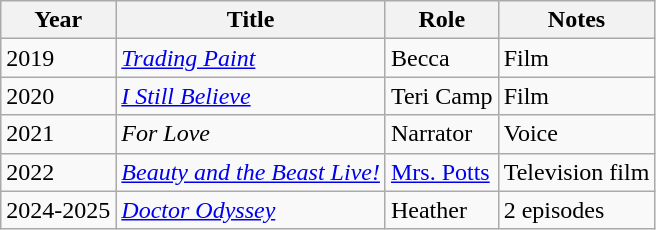<table class="wikitable">
<tr>
<th>Year</th>
<th>Title</th>
<th>Role</th>
<th>Notes</th>
</tr>
<tr>
<td>2019</td>
<td><em><a href='#'>Trading Paint</a></em></td>
<td>Becca</td>
<td>Film</td>
</tr>
<tr>
<td>2020</td>
<td><em><a href='#'>I Still Believe</a></em></td>
<td>Teri Camp</td>
<td>Film</td>
</tr>
<tr>
<td>2021</td>
<td><em>For Love</em></td>
<td>Narrator</td>
<td>Voice</td>
</tr>
<tr>
<td>2022</td>
<td><em><a href='#'>Beauty and the Beast Live!</a></em></td>
<td><a href='#'>Mrs. Potts</a></td>
<td>Television film</td>
</tr>
<tr>
<td>2024-2025</td>
<td><em><a href='#'>Doctor Odyssey</a></em></td>
<td>Heather</td>
<td>2 episodes</td>
</tr>
</table>
